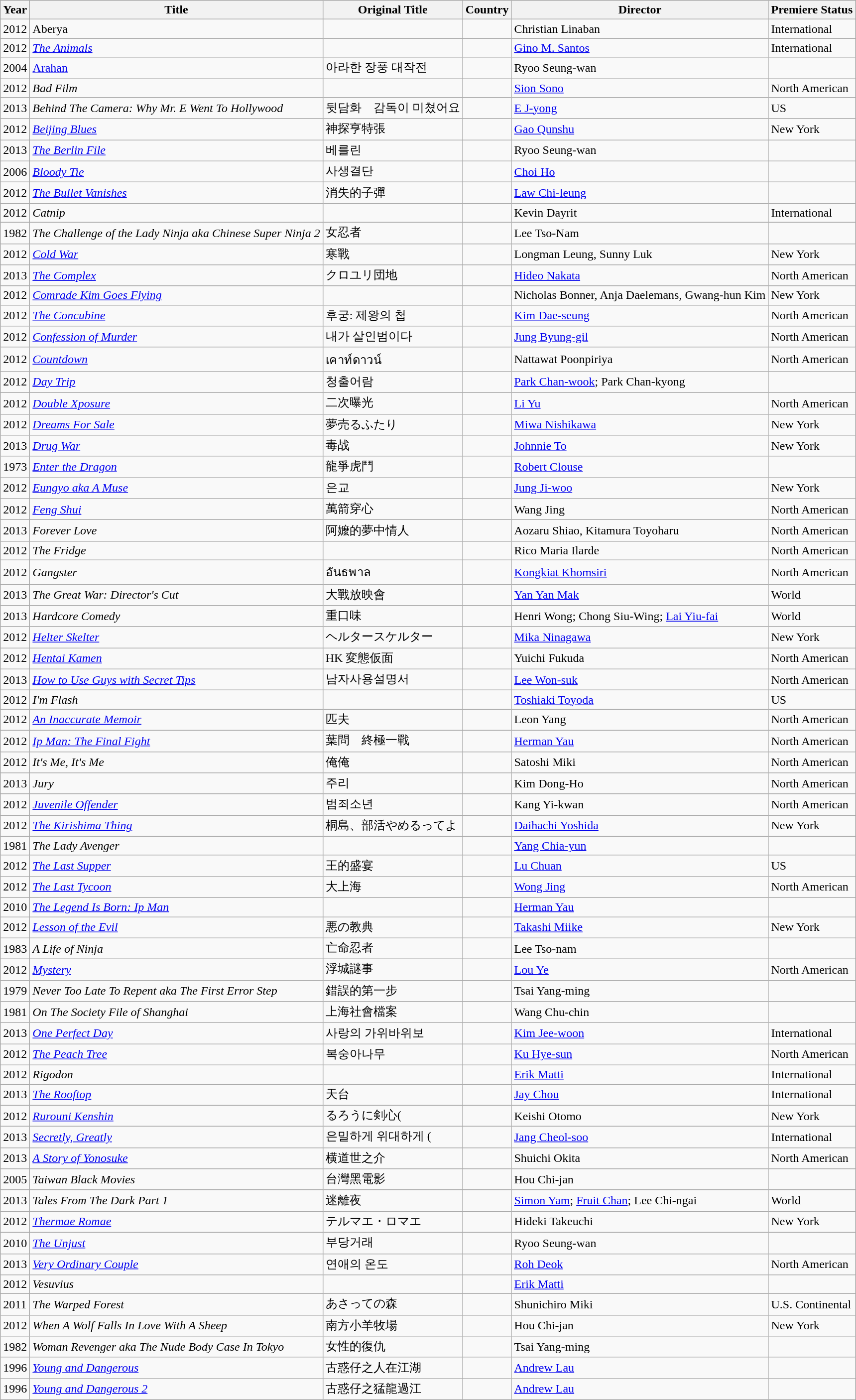<table class="wikitable">
<tr>
<th>Year</th>
<th>Title</th>
<th>Original Title</th>
<th>Country</th>
<th>Director</th>
<th>Premiere Status</th>
</tr>
<tr>
<td>2012</td>
<td>Aberya</td>
<td></td>
<td></td>
<td>Christian Linaban</td>
<td>International</td>
</tr>
<tr>
<td>2012</td>
<td><a href='#'><em>The Animals</em></a></td>
<td></td>
<td></td>
<td><a href='#'>Gino M. Santos</a></td>
<td>International</td>
</tr>
<tr>
<td>2004</td>
<td><a href='#'>Arahan</a></td>
<td>아라한 장풍 대작전</td>
<td></td>
<td>Ryoo Seung-wan</td>
<td></td>
</tr>
<tr>
<td>2012</td>
<td><em>Bad Film</em></td>
<td></td>
<td></td>
<td><a href='#'>Sion Sono</a></td>
<td>North American</td>
</tr>
<tr>
<td>2013</td>
<td><em>Behind The Camera: Why Mr. E Went To Hollywood</em></td>
<td>뒷담화　감독이 미쳤어요</td>
<td></td>
<td><a href='#'>E J-yong</a></td>
<td>US</td>
</tr>
<tr>
<td>2012</td>
<td><em><a href='#'>Beijing Blues</a></em></td>
<td>神探亨特張</td>
<td></td>
<td><a href='#'>Gao Qunshu</a></td>
<td>New York</td>
</tr>
<tr>
<td>2013</td>
<td><em><a href='#'>The Berlin File</a></em></td>
<td>베를린</td>
<td></td>
<td>Ryoo Seung-wan</td>
<td></td>
</tr>
<tr>
<td>2006</td>
<td><em><a href='#'>Bloody Tie</a></em></td>
<td>사생결단</td>
<td></td>
<td><a href='#'>Choi Ho</a></td>
<td></td>
</tr>
<tr>
<td>2012</td>
<td><em><a href='#'>The Bullet Vanishes</a></em></td>
<td>消失的子彈</td>
<td> </td>
<td><a href='#'>Law Chi-leung</a></td>
<td></td>
</tr>
<tr>
<td>2012</td>
<td><em>Catnip</em></td>
<td></td>
<td></td>
<td>Kevin Dayrit</td>
<td>International</td>
</tr>
<tr>
<td>1982</td>
<td><em>The Challenge of the Lady Ninja aka Chinese Super Ninja 2</em></td>
<td>女忍者</td>
<td></td>
<td>Lee Tso-Nam</td>
<td></td>
</tr>
<tr>
<td>2012</td>
<td><a href='#'><em>Cold War</em></a></td>
<td>寒戰</td>
<td></td>
<td>Longman Leung, Sunny Luk</td>
<td>New York</td>
</tr>
<tr>
<td>2013</td>
<td><a href='#'><em>The Complex</em></a></td>
<td>クロユリ団地</td>
<td></td>
<td><a href='#'>Hideo Nakata</a></td>
<td>North American</td>
</tr>
<tr>
<td>2012</td>
<td><em><a href='#'>Comrade Kim Goes Flying</a></em></td>
<td></td>
<td></td>
<td>Nicholas Bonner, Anja Daelemans, Gwang-hun Kim</td>
<td>New York</td>
</tr>
<tr>
<td>2012</td>
<td><a href='#'><em>The Concubine</em></a></td>
<td>후궁: 제왕의 첩</td>
<td></td>
<td><a href='#'>Kim Dae-seung</a></td>
<td>North American</td>
</tr>
<tr>
<td>2012</td>
<td><em><a href='#'>Confession of Murder</a></em></td>
<td>내가 살인범이다</td>
<td></td>
<td><a href='#'>Jung Byung-gil</a></td>
<td>North American</td>
</tr>
<tr>
<td>2012</td>
<td><a href='#'><em>Countdown</em></a></td>
<td>เคาท์ดาวน์</td>
<td></td>
<td>Nattawat Poonpiriya</td>
<td>North American</td>
</tr>
<tr>
<td>2012</td>
<td><a href='#'><em>Day Trip</em></a></td>
<td>청출어람</td>
<td></td>
<td><a href='#'>Park Chan-wook</a>; Park Chan-kyong</td>
<td></td>
</tr>
<tr>
<td>2012</td>
<td><em><a href='#'>Double Xposure</a></em></td>
<td>二次曝光</td>
<td></td>
<td><a href='#'>Li Yu</a></td>
<td>North American</td>
</tr>
<tr>
<td>2012</td>
<td><em><a href='#'>Dreams For Sale</a></em></td>
<td>夢売るふたり</td>
<td></td>
<td><a href='#'>Miwa Nishikawa</a></td>
<td>New York</td>
</tr>
<tr>
<td>2013</td>
<td><a href='#'><em>Drug War</em></a></td>
<td>毒战</td>
<td> </td>
<td><a href='#'>Johnnie To</a></td>
<td>New York</td>
</tr>
<tr>
<td>1973</td>
<td><em><a href='#'>Enter the Dragon</a></em></td>
<td>龍爭虎鬥</td>
<td> </td>
<td><a href='#'>Robert Clouse</a></td>
<td></td>
</tr>
<tr>
<td>2012</td>
<td><a href='#'><em>Eungyo aka A Muse</em></a></td>
<td>은교</td>
<td></td>
<td><a href='#'>Jung Ji-woo</a></td>
<td>New York</td>
</tr>
<tr>
<td>2012</td>
<td><a href='#'><em>Feng Shui</em></a></td>
<td>萬箭穿心</td>
<td></td>
<td>Wang Jing</td>
<td>North American</td>
</tr>
<tr>
<td>2013</td>
<td><em>Forever Love</em></td>
<td>阿嬤的夢中情人</td>
<td></td>
<td>Aozaru Shiao, Kitamura Toyoharu</td>
<td>North American</td>
</tr>
<tr>
<td>2012</td>
<td><em>The Fridge</em></td>
<td></td>
<td></td>
<td>Rico Maria Ilarde</td>
<td>North American</td>
</tr>
<tr>
<td>2012</td>
<td><em>Gangster</em></td>
<td>อันธพาล</td>
<td></td>
<td><a href='#'>Kongkiat Khomsiri</a></td>
<td>North American</td>
</tr>
<tr>
<td>2013</td>
<td><em>The Great War: Director's Cut</em></td>
<td>大戰放映會</td>
<td></td>
<td><a href='#'>Yan Yan Mak</a></td>
<td>World</td>
</tr>
<tr>
<td>2013</td>
<td><em>Hardcore Comedy</em></td>
<td>重口味</td>
<td></td>
<td>Henri Wong; Chong Siu-Wing; <a href='#'>Lai Yiu-fai</a></td>
<td>World</td>
</tr>
<tr>
<td>2012</td>
<td><a href='#'><em>Helter Skelter</em></a></td>
<td>ヘルタースケルター</td>
<td></td>
<td><a href='#'>Mika Ninagawa</a></td>
<td>New York</td>
</tr>
<tr>
<td>2012</td>
<td><a href='#'><em>Hentai Kamen</em></a></td>
<td>HK 変態仮面</td>
<td></td>
<td>Yuichi Fukuda</td>
<td>North American</td>
</tr>
<tr>
<td>2013</td>
<td><em><a href='#'>How to Use Guys with Secret Tips</a></em></td>
<td>남자사용설명서</td>
<td></td>
<td><a href='#'>Lee Won-suk</a></td>
<td>North American</td>
</tr>
<tr>
<td>2012</td>
<td><em>I'm Flash</em></td>
<td></td>
<td></td>
<td><a href='#'>Toshiaki Toyoda</a></td>
<td>US</td>
</tr>
<tr>
<td>2012</td>
<td><em><a href='#'>An Inaccurate Memoir</a></em></td>
<td>匹夫</td>
<td></td>
<td>Leon Yang</td>
<td>North American</td>
</tr>
<tr>
<td>2012</td>
<td><em><a href='#'>Ip Man: The Final Fight</a></em></td>
<td>葉問　終極一戰</td>
<td></td>
<td><a href='#'>Herman Yau</a></td>
<td>North American</td>
</tr>
<tr>
<td>2012</td>
<td><em>It's Me, It's Me</em></td>
<td>俺俺</td>
<td></td>
<td>Satoshi Miki</td>
<td>North American</td>
</tr>
<tr>
<td>2013</td>
<td><em>Jury</em></td>
<td>주리</td>
<td></td>
<td>Kim Dong-Ho</td>
<td>North American</td>
</tr>
<tr>
<td>2012</td>
<td><a href='#'><em>Juvenile Offender</em></a></td>
<td>범죄소년</td>
<td></td>
<td>Kang Yi-kwan</td>
<td>North American</td>
</tr>
<tr>
<td>2012</td>
<td><em><a href='#'>The Kirishima Thing</a></em></td>
<td>桐島、部活やめるってよ</td>
<td></td>
<td><a href='#'>Daihachi Yoshida</a></td>
<td>New York</td>
</tr>
<tr>
<td>1981</td>
<td><em>The Lady Avenger</em></td>
<td></td>
<td></td>
<td><a href='#'>Yang Chia-yun</a></td>
<td></td>
</tr>
<tr>
<td>2012</td>
<td><a href='#'><em>The Last Supper</em></a></td>
<td>王的盛宴</td>
<td>  </td>
<td><a href='#'>Lu Chuan</a></td>
<td>US</td>
</tr>
<tr>
<td>2012</td>
<td><a href='#'><em>The Last Tycoon</em></a></td>
<td>大上海</td>
<td> </td>
<td><a href='#'>Wong Jing</a></td>
<td>North American</td>
</tr>
<tr>
<td>2010</td>
<td><em><a href='#'>The Legend Is Born: Ip Man</a></em></td>
<td></td>
<td></td>
<td><a href='#'>Herman Yau</a></td>
<td></td>
</tr>
<tr>
<td>2012</td>
<td><em><a href='#'>Lesson of the Evil</a></em></td>
<td>悪の教典</td>
<td></td>
<td><a href='#'>Takashi Miike</a></td>
<td>New York</td>
</tr>
<tr>
<td>1983</td>
<td><em>A Life of Ninja</em></td>
<td>亡命忍者</td>
<td></td>
<td>Lee Tso-nam</td>
<td></td>
</tr>
<tr>
<td>2012</td>
<td><a href='#'><em>Mystery</em></a></td>
<td>浮城謎事</td>
<td> </td>
<td><a href='#'>Lou Ye</a></td>
<td>North American</td>
</tr>
<tr>
<td>1979</td>
<td><em>Never Too Late To Repent aka The First Error Step</em></td>
<td>錯誤的第一步</td>
<td></td>
<td>Tsai Yang-ming</td>
<td></td>
</tr>
<tr>
<td>1981</td>
<td><em>On The Society File of Shanghai</em></td>
<td>上海社會檔案</td>
<td></td>
<td>Wang Chu-chin</td>
<td></td>
</tr>
<tr>
<td>2013</td>
<td><a href='#'><em>One Perfect Day</em></a></td>
<td>사랑의 가위바위보</td>
<td></td>
<td><a href='#'>Kim Jee-woon</a></td>
<td>International</td>
</tr>
<tr>
<td>2012</td>
<td><em><a href='#'>The Peach Tree</a></em></td>
<td>복숭아나무</td>
<td></td>
<td><a href='#'>Ku Hye-sun</a></td>
<td>North American</td>
</tr>
<tr>
<td>2012</td>
<td><em>Rigodon</em></td>
<td></td>
<td></td>
<td><a href='#'>Erik Matti</a></td>
<td>International</td>
</tr>
<tr>
<td>2013</td>
<td><a href='#'><em>The Rooftop</em></a></td>
<td>天台</td>
<td></td>
<td><a href='#'>Jay Chou</a></td>
<td>International</td>
</tr>
<tr>
<td>2012</td>
<td><a href='#'><em>Rurouni Kenshin</em></a></td>
<td>るろうに剣心(</td>
<td></td>
<td>Keishi Otomo</td>
<td>New York</td>
</tr>
<tr>
<td>2013</td>
<td><em><a href='#'>Secretly, Greatly</a></em></td>
<td>은밀하게 위대하게 (</td>
<td></td>
<td><a href='#'>Jang Cheol-soo</a></td>
<td>International</td>
</tr>
<tr>
<td>2013</td>
<td><em><a href='#'>A Story of Yonosuke</a></em></td>
<td>横道世之介</td>
<td></td>
<td>Shuichi Okita</td>
<td>North American</td>
</tr>
<tr>
<td>2005</td>
<td><em>Taiwan Black Movies</em></td>
<td>台灣黑電影</td>
<td></td>
<td>Hou Chi-jan</td>
<td></td>
</tr>
<tr>
<td>2013</td>
<td><em>Tales From The Dark Part 1</em></td>
<td>迷離夜</td>
<td></td>
<td><a href='#'>Simon Yam</a>; <a href='#'>Fruit Chan</a>; Lee Chi-ngai</td>
<td>World</td>
</tr>
<tr>
<td>2012</td>
<td><em><a href='#'>Thermae Romae</a></em></td>
<td>テルマエ・ロマエ</td>
<td></td>
<td>Hideki Takeuchi</td>
<td>New York</td>
</tr>
<tr>
<td>2010</td>
<td><em><a href='#'>The Unjust</a></em></td>
<td>부당거래</td>
<td></td>
<td>Ryoo Seung-wan</td>
<td></td>
</tr>
<tr>
<td>2013</td>
<td><em><a href='#'>Very Ordinary Couple</a></em></td>
<td>연애의 온도</td>
<td></td>
<td><a href='#'>Roh Deok</a></td>
<td>North American</td>
</tr>
<tr>
<td>2012</td>
<td><em>Vesuvius</em></td>
<td></td>
<td></td>
<td><a href='#'>Erik Matti</a></td>
<td></td>
</tr>
<tr>
<td>2011</td>
<td><em>The Warped Forest</em></td>
<td>あさっての森</td>
<td></td>
<td>Shunichiro Miki</td>
<td>U.S. Continental</td>
</tr>
<tr>
<td>2012</td>
<td><em>When A Wolf Falls In Love With A Sheep</em></td>
<td>南方小羊牧場</td>
<td></td>
<td>Hou Chi-jan</td>
<td>New York</td>
</tr>
<tr>
<td>1982</td>
<td><em>Woman Revenger aka The Nude Body Case In Tokyo</em></td>
<td>女性的復仇</td>
<td></td>
<td>Tsai Yang-ming</td>
<td></td>
</tr>
<tr>
<td>1996</td>
<td><em><a href='#'>Young and Dangerous</a></em></td>
<td>古惑仔之人在江湖</td>
<td></td>
<td><a href='#'>Andrew Lau</a></td>
<td></td>
</tr>
<tr>
<td>1996</td>
<td><em><a href='#'>Young and Dangerous 2</a></em></td>
<td>古惑仔之猛龍過江</td>
<td></td>
<td><a href='#'>Andrew Lau</a></td>
<td></td>
</tr>
</table>
